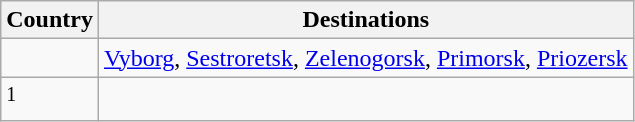<table class="wikitable">
<tr>
<th>Country</th>
<th>Destinations</th>
</tr>
<tr>
<td></td>
<td><a href='#'>Vyborg</a>, <a href='#'>Sestroretsk</a>, <a href='#'>Zelenogorsk</a>, <a href='#'>Primorsk</a>, <a href='#'>Priozersk</a></td>
</tr>
<tr>
<td><sup>1</sup></td>
<td></td>
</tr>
</table>
